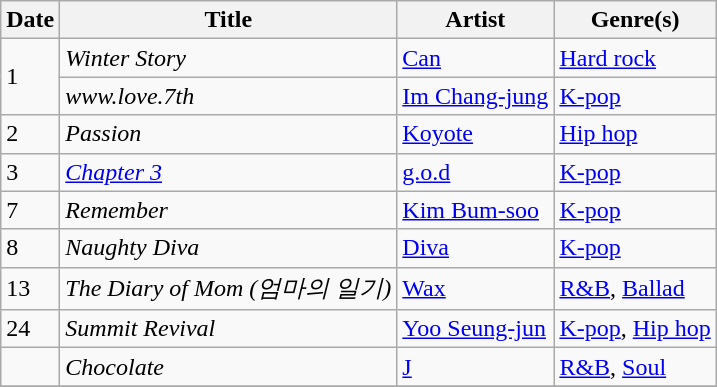<table class="wikitable" style="text-align: left;">
<tr>
<th>Date</th>
<th>Title</th>
<th>Artist</th>
<th>Genre(s)</th>
</tr>
<tr>
<td rowspan="2">1</td>
<td><em>Winter Story</em></td>
<td><a href='#'>Can</a></td>
<td><a href='#'>Hard rock</a></td>
</tr>
<tr>
<td><em>www.love.7th</em></td>
<td><a href='#'>Im Chang-jung</a></td>
<td><a href='#'>K-pop</a></td>
</tr>
<tr>
<td>2</td>
<td><em>Passion</em></td>
<td><a href='#'>Koyote</a></td>
<td><a href='#'>Hip hop</a></td>
</tr>
<tr>
<td>3</td>
<td><em><a href='#'>Chapter 3</a></em></td>
<td><a href='#'>g.o.d</a></td>
<td><a href='#'>K-pop</a></td>
</tr>
<tr>
<td>7</td>
<td><em>Remember</em></td>
<td><a href='#'>Kim Bum-soo</a></td>
<td><a href='#'>K-pop</a></td>
</tr>
<tr>
<td>8</td>
<td><em>Naughty Diva</em></td>
<td><a href='#'>Diva</a></td>
<td><a href='#'>K-pop</a></td>
</tr>
<tr>
<td>13</td>
<td><em>The Diary of Mom (엄마의 일기)</em></td>
<td><a href='#'>Wax</a></td>
<td><a href='#'>R&B</a>, <a href='#'>Ballad</a></td>
</tr>
<tr>
<td>24</td>
<td><em>Summit Revival</em></td>
<td><a href='#'>Yoo Seung-jun</a></td>
<td><a href='#'>K-pop</a>, <a href='#'>Hip hop</a></td>
</tr>
<tr>
<td></td>
<td><em>Chocolate</em></td>
<td><a href='#'>J</a></td>
<td><a href='#'>R&B</a>, <a href='#'>Soul</a></td>
</tr>
<tr>
</tr>
</table>
